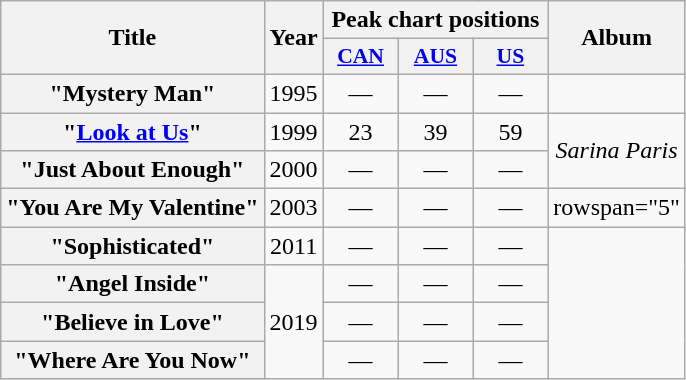<table class="wikitable plainrowheaders" style="text-align:center;">
<tr>
<th scope="col" rowspan="2">Title</th>
<th scope="col" rowspan="2">Year</th>
<th scope="col" colspan="3">Peak chart positions</th>
<th scope="col" rowspan="2">Album</th>
</tr>
<tr>
<th scope="col" style="width:3em;font-size:90%;"><a href='#'>CAN</a><br></th>
<th scope="col" style="width:3em;font-size:90%;"><a href='#'>AUS</a><br></th>
<th scope="col" style="width:3em;font-size:90%;"><a href='#'>US</a><br></th>
</tr>
<tr>
<th scope="row">"Mystery Man"</th>
<td>1995</td>
<td>—</td>
<td>—</td>
<td>—</td>
<td></td>
</tr>
<tr>
<th scope="row">"<a href='#'>Look at Us</a>"</th>
<td>1999</td>
<td>23</td>
<td>39</td>
<td>59</td>
<td rowspan="2"><em>Sarina Paris</em></td>
</tr>
<tr>
<th scope="row">"Just About Enough"</th>
<td>2000</td>
<td>—</td>
<td>—</td>
<td>—</td>
</tr>
<tr>
<th scope="row">"You Are My Valentine"</th>
<td>2003</td>
<td>—</td>
<td>—</td>
<td>—</td>
<td>rowspan="5" </td>
</tr>
<tr>
<th scope="row">"Sophisticated"</th>
<td>2011</td>
<td>—</td>
<td>—</td>
<td>—</td>
</tr>
<tr>
<th scope="row">"Angel Inside"</th>
<td rowspan="3">2019</td>
<td>—</td>
<td>—</td>
<td>—</td>
</tr>
<tr>
<th scope="row">"Believe in Love"</th>
<td>—</td>
<td>—</td>
<td>—</td>
</tr>
<tr>
<th scope="row">"Where Are You Now"</th>
<td>—</td>
<td>—</td>
<td>—</td>
</tr>
</table>
